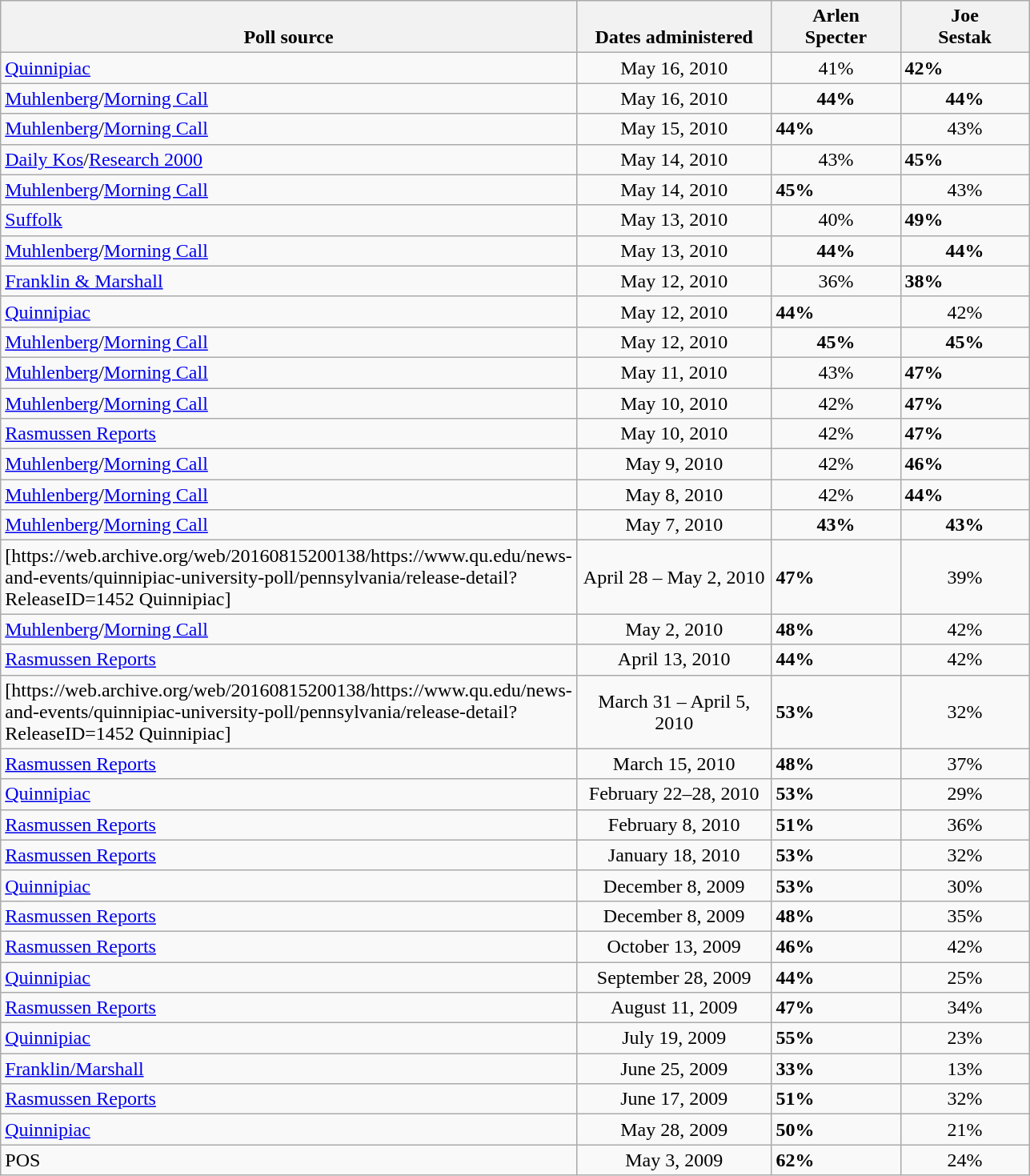<table class="wikitable">
<tr valign=bottom>
<th style="width:180px;">Poll source</th>
<th style="width:155px;">Dates administered</th>
<th style="width:100px;">Arlen<br>Specter</th>
<th style="width:100px;">Joe<br>Sestak</th>
</tr>
<tr>
<td><a href='#'>Quinnipiac</a></td>
<td align=center>May 16, 2010</td>
<td align=center>41%</td>
<td><strong>42%</strong></td>
</tr>
<tr>
<td><a href='#'>Muhlenberg</a>/<a href='#'>Morning Call</a></td>
<td align=center>May 16, 2010</td>
<td align=center><strong>44%</strong></td>
<td align=center><strong>44%</strong></td>
</tr>
<tr>
<td><a href='#'>Muhlenberg</a>/<a href='#'>Morning Call</a></td>
<td align=center>May 15, 2010</td>
<td><strong>44%</strong></td>
<td align=center>43%</td>
</tr>
<tr>
<td><a href='#'>Daily Kos</a>/<a href='#'>Research 2000</a></td>
<td align=center>May 14, 2010</td>
<td align=center>43%</td>
<td><strong>45%</strong></td>
</tr>
<tr>
<td><a href='#'>Muhlenberg</a>/<a href='#'>Morning Call</a></td>
<td align=center>May 14, 2010</td>
<td><strong>45%</strong></td>
<td align=center>43%</td>
</tr>
<tr>
<td><a href='#'>Suffolk</a></td>
<td align=center>May 13, 2010</td>
<td align=center>40%</td>
<td><strong>49%</strong></td>
</tr>
<tr>
<td><a href='#'>Muhlenberg</a>/<a href='#'>Morning Call</a></td>
<td align=center>May 13, 2010</td>
<td align=center><strong>44%</strong></td>
<td align=center><strong>44%</strong></td>
</tr>
<tr>
<td><a href='#'>Franklin & Marshall</a></td>
<td align=center>May 12, 2010</td>
<td align=center>36%</td>
<td><strong>38%</strong></td>
</tr>
<tr>
<td><a href='#'>Quinnipiac</a></td>
<td align=center>May 12, 2010</td>
<td><strong>44%</strong></td>
<td align=Center>42%</td>
</tr>
<tr>
<td><a href='#'>Muhlenberg</a>/<a href='#'>Morning Call</a></td>
<td align=center>May 12, 2010</td>
<td align=center><strong>45%</strong></td>
<td align=center><strong>45%</strong></td>
</tr>
<tr>
<td><a href='#'>Muhlenberg</a>/<a href='#'>Morning Call</a></td>
<td align=center>May 11, 2010</td>
<td align=center>43%</td>
<td><strong>47%</strong></td>
</tr>
<tr>
<td><a href='#'>Muhlenberg</a>/<a href='#'>Morning Call</a></td>
<td align=center>May 10, 2010</td>
<td align=center>42%</td>
<td><strong>47%</strong></td>
</tr>
<tr>
<td><a href='#'>Rasmussen Reports</a></td>
<td align=center>May 10, 2010</td>
<td align=center>42%</td>
<td><strong>47%</strong></td>
</tr>
<tr>
<td><a href='#'>Muhlenberg</a>/<a href='#'>Morning Call</a></td>
<td align=center>May 9, 2010</td>
<td align=center>42%</td>
<td><strong>46%</strong></td>
</tr>
<tr>
<td><a href='#'>Muhlenberg</a>/<a href='#'>Morning Call</a></td>
<td align=center>May 8, 2010</td>
<td align=center>42%</td>
<td><strong>44%</strong></td>
</tr>
<tr>
<td><a href='#'>Muhlenberg</a>/<a href='#'>Morning Call</a></td>
<td align=center>May 7, 2010</td>
<td align=center><strong>43%</strong></td>
<td align=center><strong>43%</strong></td>
</tr>
<tr>
<td>[https://web.archive.org/web/20160815200138/https://www.qu.edu/news-and-events/quinnipiac-university-poll/pennsylvania/release-detail?ReleaseID=1452 Quinnipiac]</td>
<td align=center>April 28 – May 2, 2010</td>
<td><strong>47%</strong></td>
<td align=center>39%</td>
</tr>
<tr>
<td><a href='#'>Muhlenberg</a>/<a href='#'>Morning Call</a></td>
<td align=center>May 2, 2010</td>
<td><strong>48%</strong></td>
<td align=center>42%</td>
</tr>
<tr>
<td><a href='#'>Rasmussen Reports</a></td>
<td align=center>April 13, 2010</td>
<td><strong>44%</strong></td>
<td align=center>42%</td>
</tr>
<tr>
<td>[https://web.archive.org/web/20160815200138/https://www.qu.edu/news-and-events/quinnipiac-university-poll/pennsylvania/release-detail?ReleaseID=1452 Quinnipiac]</td>
<td align=center>March 31 – April 5, 2010</td>
<td><strong>53%</strong></td>
<td align=center>32%</td>
</tr>
<tr>
<td><a href='#'>Rasmussen Reports</a></td>
<td align=center>March 15, 2010</td>
<td><strong>48%</strong></td>
<td align=center>37%</td>
</tr>
<tr>
<td><a href='#'>Quinnipiac</a></td>
<td align=center>February 22–28, 2010</td>
<td><strong>53%</strong></td>
<td align=center>29%</td>
</tr>
<tr>
<td><a href='#'>Rasmussen Reports</a></td>
<td align=center>February 8, 2010</td>
<td><strong>51%</strong></td>
<td align=center>36%</td>
</tr>
<tr>
<td><a href='#'>Rasmussen Reports</a></td>
<td align=center>January 18, 2010</td>
<td><strong>53%</strong></td>
<td align=center>32%</td>
</tr>
<tr>
<td><a href='#'>Quinnipiac</a></td>
<td align=center>December 8, 2009</td>
<td><strong>53%</strong></td>
<td align=center>30%</td>
</tr>
<tr>
<td><a href='#'>Rasmussen Reports</a></td>
<td align=center>December 8, 2009</td>
<td><strong>48%</strong></td>
<td align=center>35%</td>
</tr>
<tr>
<td><a href='#'>Rasmussen Reports</a></td>
<td align=center>October 13, 2009</td>
<td><strong>46%</strong></td>
<td align=center>42%</td>
</tr>
<tr>
<td><a href='#'>Quinnipiac</a></td>
<td align=center>September 28, 2009</td>
<td><strong>44%</strong></td>
<td align=center>25%</td>
</tr>
<tr>
<td><a href='#'>Rasmussen Reports</a></td>
<td align=center>August 11, 2009</td>
<td><strong>47%</strong></td>
<td align=center>34%</td>
</tr>
<tr>
<td><a href='#'>Quinnipiac</a></td>
<td align=center>July 19, 2009</td>
<td><strong>55%</strong></td>
<td align=center>23%</td>
</tr>
<tr>
<td><a href='#'>Franklin/Marshall</a></td>
<td align=center>June 25, 2009</td>
<td><strong>33%</strong></td>
<td align=center>13%</td>
</tr>
<tr>
<td><a href='#'>Rasmussen Reports</a></td>
<td align=center>June 17, 2009</td>
<td><strong>51%</strong></td>
<td align=center>32%</td>
</tr>
<tr>
<td><a href='#'>Quinnipiac</a></td>
<td align=center>May 28, 2009</td>
<td><strong>50%</strong></td>
<td align=center>21%</td>
</tr>
<tr>
<td>POS</td>
<td align=center>May 3, 2009</td>
<td><strong>62%</strong></td>
<td align=center>24%</td>
</tr>
</table>
